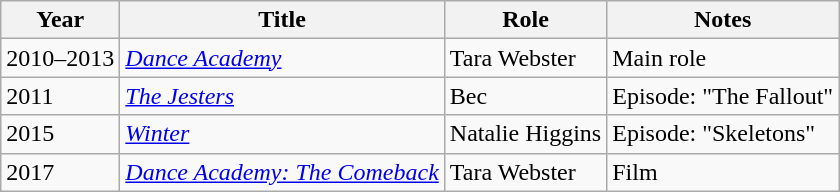<table class="wikitable">
<tr>
<th>Year</th>
<th>Title</th>
<th>Role</th>
<th>Notes</th>
</tr>
<tr>
<td>2010–2013</td>
<td><em><a href='#'>Dance Academy</a></em></td>
<td>Tara Webster</td>
<td>Main role</td>
</tr>
<tr>
<td>2011</td>
<td><em><a href='#'>The Jesters</a></em></td>
<td>Bec</td>
<td>Episode: "The Fallout"</td>
</tr>
<tr>
<td>2015</td>
<td><em><a href='#'>Winter</a></em></td>
<td>Natalie Higgins</td>
<td>Episode: "Skeletons"</td>
</tr>
<tr>
<td>2017</td>
<td><em><a href='#'>Dance Academy: The Comeback</a></em></td>
<td>Tara Webster</td>
<td>Film</td>
</tr>
</table>
